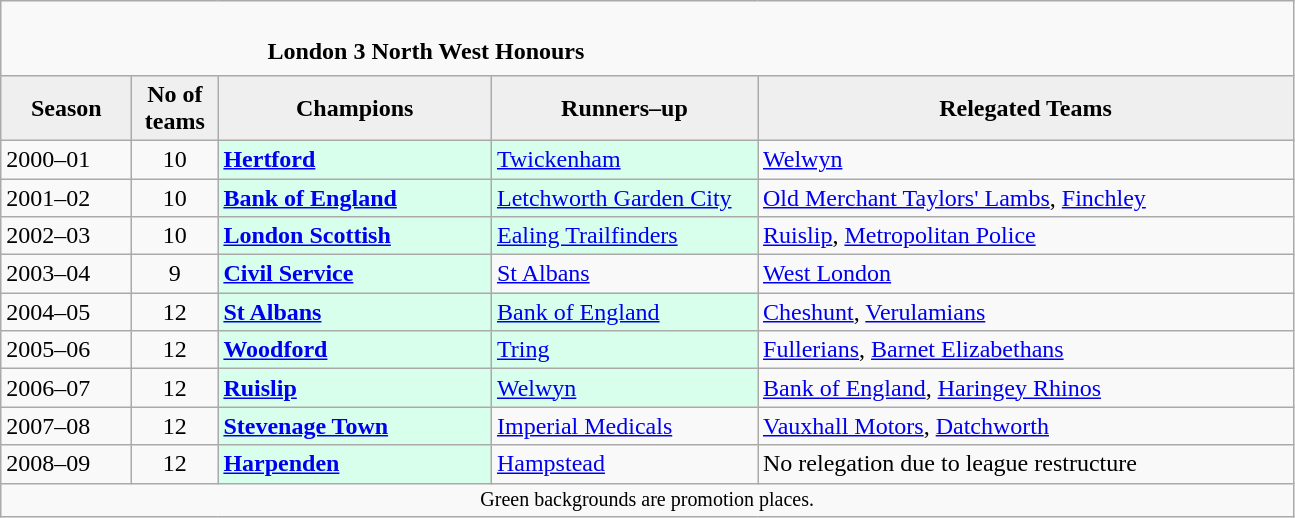<table class="wikitable" style="text-align: left;">
<tr>
<td colspan="11" cellpadding="0" cellspacing="0"><br><table border="0" style="width:100%;" cellpadding="0" cellspacing="0">
<tr>
<td style="width:20%; border:0;"></td>
<td style="border:0;"><strong>London 3 North West Honours</strong></td>
<td style="width:20%; border:0;"></td>
</tr>
</table>
</td>
</tr>
<tr>
<th style="background:#efefef; width:80px;">Season</th>
<th style="background:#efefef; width:50px;">No of teams</th>
<th style="background:#efefef; width:175px;">Champions</th>
<th style="background:#efefef; width:170px;">Runners–up</th>
<th style="background:#efefef; width:350px;">Relegated Teams</th>
</tr>
<tr align=left>
<td>2000–01</td>
<td style="text-align: center;">10</td>
<td style="background:#d8ffeb;"><strong><a href='#'>Hertford</a></strong></td>
<td style="background:#d8ffeb;"><a href='#'>Twickenham</a></td>
<td><a href='#'>Welwyn</a></td>
</tr>
<tr>
<td>2001–02</td>
<td style="text-align: center;">10</td>
<td style="background:#d8ffeb;"><strong><a href='#'>Bank of England</a></strong></td>
<td style="background:#d8ffeb;"><a href='#'>Letchworth Garden City</a></td>
<td><a href='#'>Old Merchant Taylors' Lambs</a>, <a href='#'>Finchley</a></td>
</tr>
<tr>
<td>2002–03</td>
<td style="text-align: center;">10</td>
<td style="background:#d8ffeb;"><strong><a href='#'>London Scottish</a></strong></td>
<td style="background:#d8ffeb;"><a href='#'>Ealing Trailfinders</a></td>
<td><a href='#'>Ruislip</a>, <a href='#'>Metropolitan Police</a></td>
</tr>
<tr>
<td>2003–04</td>
<td style="text-align: center;">9</td>
<td style="background:#d8ffeb;"><strong><a href='#'>Civil Service</a></strong></td>
<td><a href='#'>St Albans</a></td>
<td><a href='#'>West London</a></td>
</tr>
<tr>
<td>2004–05</td>
<td style="text-align: center;">12</td>
<td style="background:#d8ffeb;"><strong><a href='#'>St Albans</a></strong></td>
<td style="background:#d8ffeb;"><a href='#'>Bank of England</a></td>
<td><a href='#'>Cheshunt</a>, <a href='#'>Verulamians</a></td>
</tr>
<tr>
<td>2005–06</td>
<td style="text-align: center;">12</td>
<td style="background:#d8ffeb;"><strong><a href='#'>Woodford</a></strong></td>
<td style="background:#d8ffeb;"><a href='#'>Tring</a></td>
<td><a href='#'>Fullerians</a>, <a href='#'>Barnet Elizabethans</a></td>
</tr>
<tr>
<td>2006–07</td>
<td style="text-align: center;">12</td>
<td style="background:#d8ffeb;"><strong><a href='#'>Ruislip</a></strong></td>
<td style="background:#d8ffeb;"><a href='#'>Welwyn</a></td>
<td><a href='#'>Bank of England</a>, <a href='#'>Haringey Rhinos</a></td>
</tr>
<tr>
<td>2007–08</td>
<td style="text-align: center;">12</td>
<td style="background:#d8ffeb;"><strong><a href='#'>Stevenage Town</a></strong></td>
<td><a href='#'>Imperial Medicals</a></td>
<td><a href='#'>Vauxhall Motors</a>, <a href='#'>Datchworth</a></td>
</tr>
<tr>
<td>2008–09</td>
<td style="text-align: center;">12</td>
<td style="background:#d8ffeb;"><strong><a href='#'>Harpenden</a></strong></td>
<td><a href='#'>Hampstead</a></td>
<td>No relegation due to league restructure</td>
</tr>
<tr>
<td colspan="15"  style="border:0; font-size:smaller; text-align:center;">Green backgrounds are promotion places.</td>
</tr>
</table>
